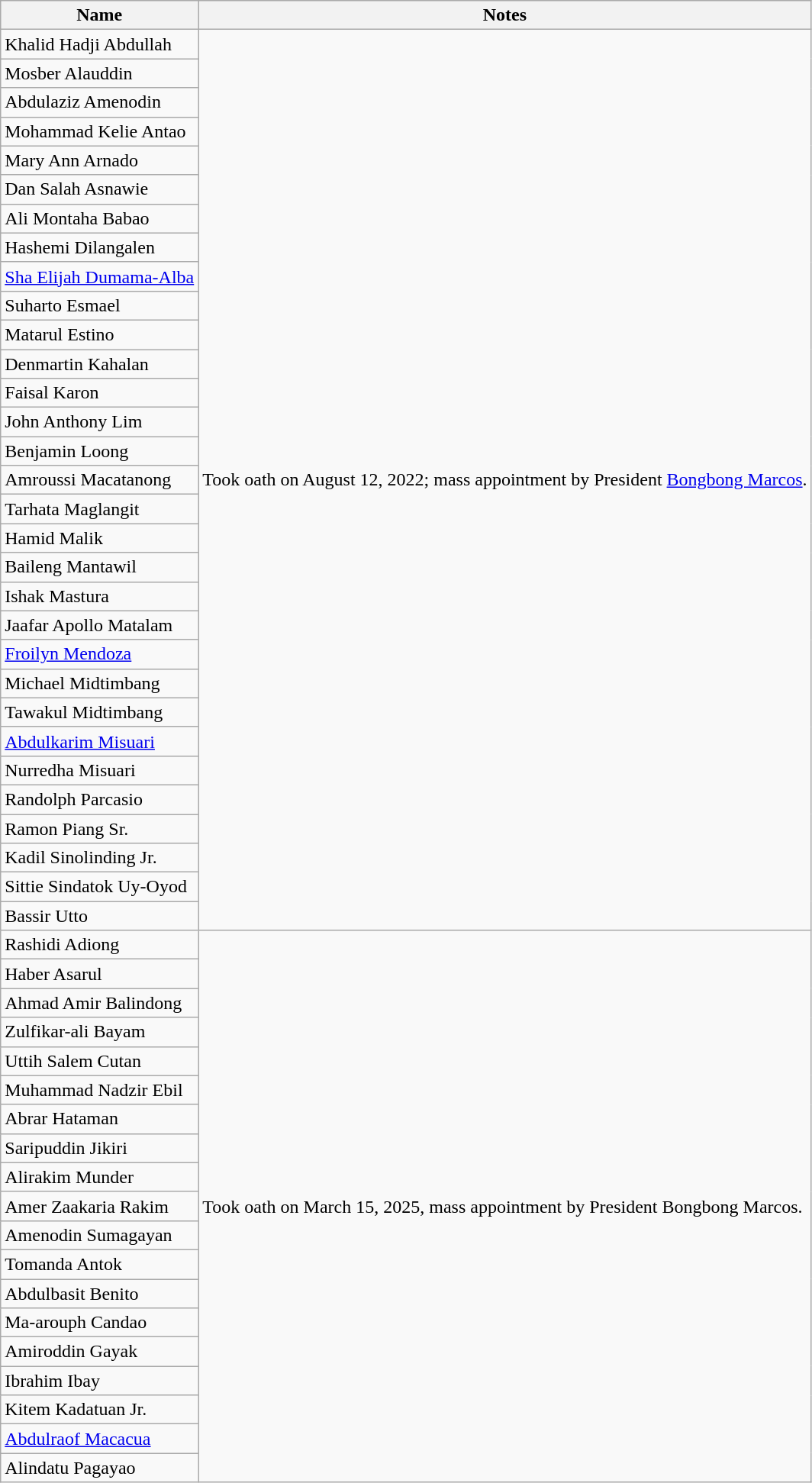<table class="wikitable">
<tr>
<th>Name<br></th>
<th>Notes</th>
</tr>
<tr>
<td>Khalid Hadji Abdullah</td>
<td rowspan=31>Took oath on August 12, 2022; mass appointment by President <a href='#'>Bongbong Marcos</a>.</td>
</tr>
<tr>
<td>Mosber Alauddin</td>
</tr>
<tr>
<td>Abdulaziz Amenodin</td>
</tr>
<tr>
<td>Mohammad Kelie Antao</td>
</tr>
<tr>
<td>Mary Ann Arnado</td>
</tr>
<tr>
<td>Dan Salah Asnawie</td>
</tr>
<tr>
<td>Ali Montaha Babao</td>
</tr>
<tr>
<td>Hashemi Dilangalen</td>
</tr>
<tr>
<td><a href='#'>Sha Elijah Dumama-Alba</a></td>
</tr>
<tr>
<td>Suharto Esmael</td>
</tr>
<tr>
<td>Matarul Estino</td>
</tr>
<tr>
<td>Denmartin Kahalan</td>
</tr>
<tr>
<td>Faisal Karon</td>
</tr>
<tr>
<td>John Anthony Lim</td>
</tr>
<tr>
<td>Benjamin Loong</td>
</tr>
<tr>
<td>Amroussi Macatanong</td>
</tr>
<tr>
<td>Tarhata Maglangit</td>
</tr>
<tr>
<td>Hamid Malik</td>
</tr>
<tr>
<td>Baileng Mantawil</td>
</tr>
<tr>
<td>Ishak Mastura</td>
</tr>
<tr>
<td>Jaafar Apollo Matalam</td>
</tr>
<tr>
<td><a href='#'>Froilyn Mendoza</a></td>
</tr>
<tr>
<td>Michael Midtimbang</td>
</tr>
<tr>
<td>Tawakul Midtimbang</td>
</tr>
<tr>
<td><a href='#'>Abdulkarim Misuari</a></td>
</tr>
<tr>
<td>Nurredha Misuari</td>
</tr>
<tr>
<td>Randolph Parcasio</td>
</tr>
<tr>
<td>Ramon Piang Sr.</td>
</tr>
<tr>
<td>Kadil Sinolinding Jr.</td>
</tr>
<tr>
<td>Sittie Sindatok Uy-Oyod</td>
</tr>
<tr>
<td>Bassir Utto</td>
</tr>
<tr>
<td>Rashidi Adiong</td>
<td rowspan=19>Took oath on March 15, 2025, mass appointment by President Bongbong Marcos.</td>
</tr>
<tr>
<td>Haber Asarul</td>
</tr>
<tr>
<td>Ahmad Amir Balindong</td>
</tr>
<tr>
<td>Zulfikar-ali Bayam</td>
</tr>
<tr>
<td>Uttih Salem Cutan</td>
</tr>
<tr>
<td>Muhammad Nadzir Ebil</td>
</tr>
<tr>
<td>Abrar Hataman</td>
</tr>
<tr>
<td>Saripuddin Jikiri</td>
</tr>
<tr>
<td>Alirakim Munder</td>
</tr>
<tr>
<td>Amer Zaakaria Rakim</td>
</tr>
<tr>
<td>Amenodin Sumagayan</td>
</tr>
<tr>
<td>Tomanda Antok</td>
</tr>
<tr>
<td>Abdulbasit Benito</td>
</tr>
<tr>
<td>Ma-arouph Candao</td>
</tr>
<tr>
<td>Amiroddin Gayak</td>
</tr>
<tr>
<td>Ibrahim Ibay</td>
</tr>
<tr>
<td>Kitem Kadatuan Jr.</td>
</tr>
<tr>
<td><a href='#'>Abdulraof Macacua</a></td>
</tr>
<tr>
<td>Alindatu Pagayao</td>
</tr>
</table>
